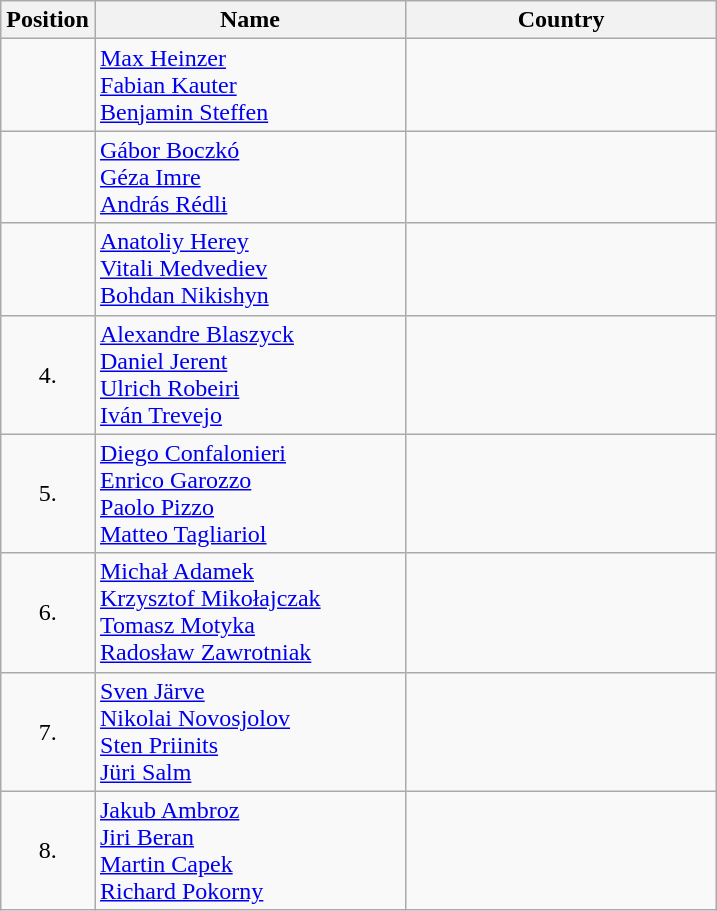<table class="wikitable">
<tr>
<th width="20">Position</th>
<th width="200">Name</th>
<th width="200">Country</th>
</tr>
<tr>
<td align="center"></td>
<td><a href='#'>Max Heinzer</a><br><a href='#'>Fabian Kauter</a><br><a href='#'>Benjamin Steffen</a></td>
<td></td>
</tr>
<tr>
<td align="center"></td>
<td><a href='#'>Gábor Boczkó</a><br><a href='#'>Géza Imre</a><br><a href='#'>András Rédli</a></td>
<td></td>
</tr>
<tr>
<td align="center"></td>
<td><a href='#'>Anatoliy Herey</a><br><a href='#'>Vitali Medvediev</a><br><a href='#'>Bohdan Nikishyn</a></td>
<td></td>
</tr>
<tr>
<td align="center">4.</td>
<td><a href='#'>Alexandre Blaszyck</a><br><a href='#'>Daniel Jerent</a><br><a href='#'>Ulrich Robeiri</a><br><a href='#'>Iván Trevejo</a></td>
<td></td>
</tr>
<tr>
<td align="center">5.</td>
<td><a href='#'>Diego Confalonieri</a><br><a href='#'>Enrico Garozzo</a><br><a href='#'>Paolo Pizzo</a><br><a href='#'>Matteo Tagliariol</a></td>
<td></td>
</tr>
<tr>
<td align="center">6.</td>
<td><a href='#'>Michał Adamek</a><br><a href='#'>Krzysztof Mikołajczak</a><br><a href='#'>Tomasz Motyka</a><br><a href='#'>Radosław Zawrotniak</a></td>
<td></td>
</tr>
<tr>
<td align="center">7.</td>
<td><a href='#'>Sven Järve</a><br><a href='#'>Nikolai Novosjolov</a><br><a href='#'>Sten Priinits</a><br><a href='#'>Jüri Salm</a></td>
<td></td>
</tr>
<tr>
<td align="center">8.</td>
<td><a href='#'>Jakub Ambroz</a><br><a href='#'>Jiri Beran</a><br><a href='#'>Martin Capek</a><br><a href='#'>Richard Pokorny</a></td>
<td></td>
</tr>
</table>
